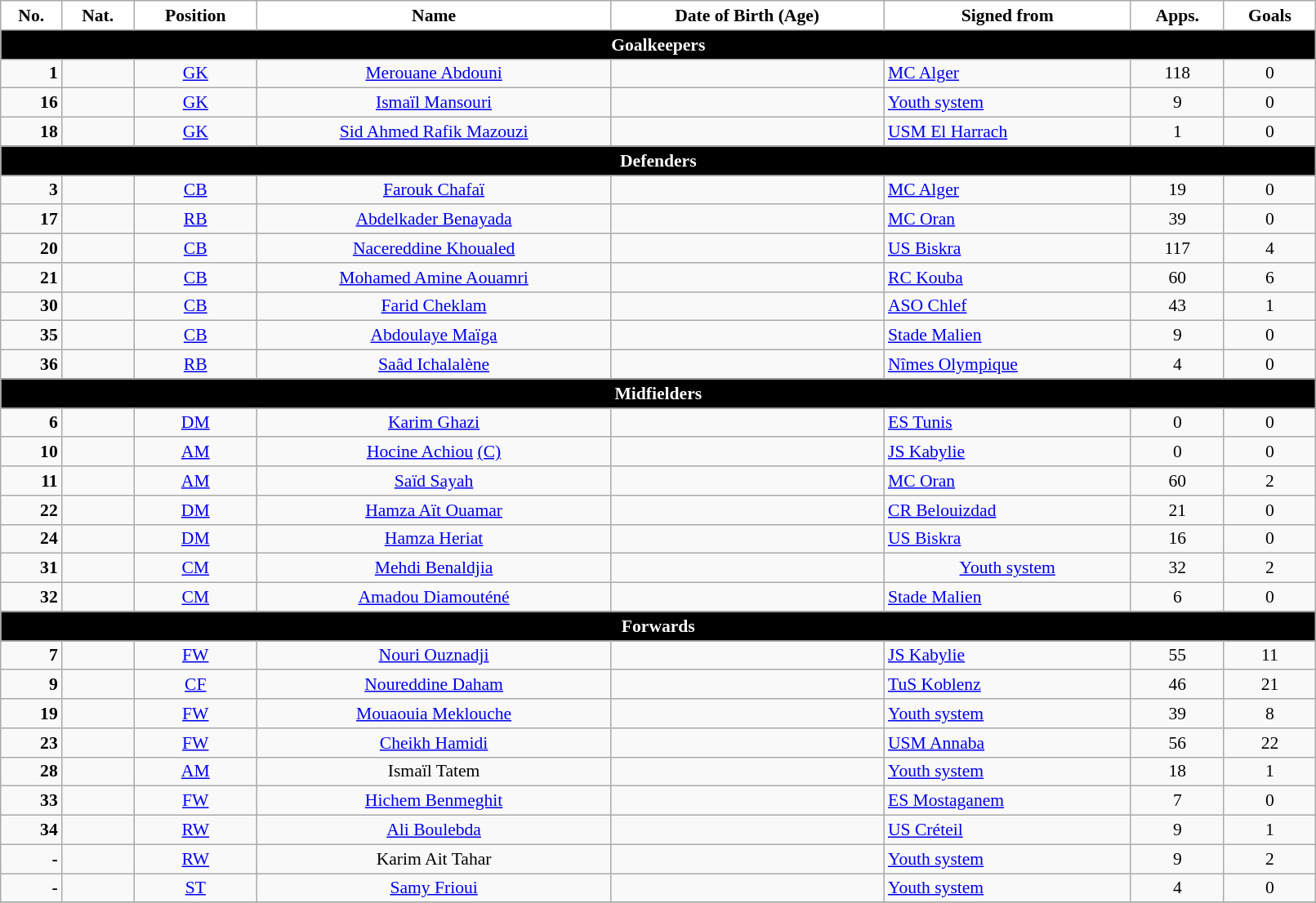<table class="wikitable" style="text-align:center; font-size:90%; width:85%">
<tr>
<th style="background:white; color:black; text-align:center;">No.</th>
<th style="background:white; color:black; text-align:center;">Nat.</th>
<th style="background:white; color:black; text-align:center;">Position</th>
<th style="background:white; color:black; text-align:center;">Name</th>
<th style="background:white; color:black; text-align:center;">Date of Birth (Age)</th>
<th style="background:white; color:black; text-align:center;">Signed from</th>
<th style="background:white; color:black; text-align:center;">Apps.</th>
<th style="background:white; color:black; text-align:center;">Goals</th>
</tr>
<tr>
<th colspan="10" style="background:#000000; color:white; text-align:center">Goalkeepers</th>
</tr>
<tr>
<td style="text-align:right"><strong>1</strong></td>
<td></td>
<td><a href='#'>GK</a></td>
<td><a href='#'>Merouane Abdouni</a></td>
<td></td>
<td style="text-align:left"> <a href='#'>MC Alger</a></td>
<td>118</td>
<td>0</td>
</tr>
<tr>
<td style="text-align:right"><strong>16</strong></td>
<td></td>
<td><a href='#'>GK</a></td>
<td><a href='#'>Ismaïl Mansouri</a></td>
<td></td>
<td style="text-align:left"> <a href='#'>Youth system</a></td>
<td>9</td>
<td>0</td>
</tr>
<tr>
<td style="text-align:right"><strong>18</strong></td>
<td></td>
<td><a href='#'>GK</a></td>
<td><a href='#'>Sid Ahmed Rafik Mazouzi</a></td>
<td></td>
<td style="text-align:left"> <a href='#'>USM El Harrach</a></td>
<td>1</td>
<td>0</td>
</tr>
<tr>
<th colspan="10" style="background:#000000; color:white; text-align:center">Defenders</th>
</tr>
<tr>
<td style="text-align:right"><strong>3</strong></td>
<td></td>
<td><a href='#'>CB</a></td>
<td><a href='#'>Farouk Chafaï</a></td>
<td></td>
<td style="text-align:left"> <a href='#'>MC Alger</a></td>
<td>19</td>
<td>0</td>
</tr>
<tr>
<td style="text-align:right"><strong>17</strong></td>
<td></td>
<td><a href='#'>RB</a></td>
<td><a href='#'>Abdelkader Benayada</a></td>
<td></td>
<td style="text-align:left"> <a href='#'>MC Oran</a></td>
<td>39</td>
<td>0</td>
</tr>
<tr>
<td style="text-align:right"><strong>20</strong></td>
<td></td>
<td><a href='#'>CB</a></td>
<td><a href='#'>Nacereddine Khoualed</a></td>
<td></td>
<td style="text-align:left"> <a href='#'>US Biskra</a></td>
<td>117</td>
<td>4</td>
</tr>
<tr>
<td style="text-align:right"><strong>21</strong></td>
<td></td>
<td><a href='#'>CB</a></td>
<td><a href='#'>Mohamed Amine Aouamri</a></td>
<td></td>
<td style="text-align:left"> <a href='#'>RC Kouba</a></td>
<td>60</td>
<td>6</td>
</tr>
<tr>
<td style="text-align:right"><strong>30</strong></td>
<td></td>
<td><a href='#'>CB</a></td>
<td><a href='#'>Farid Cheklam</a></td>
<td></td>
<td style="text-align:left"> <a href='#'>ASO Chlef</a></td>
<td>43</td>
<td>1</td>
</tr>
<tr>
<td style="text-align:right"><strong>35</strong></td>
<td></td>
<td><a href='#'>CB</a></td>
<td><a href='#'>Abdoulaye Maïga</a></td>
<td></td>
<td style="text-align:left"> <a href='#'>Stade Malien</a></td>
<td>9</td>
<td>0</td>
</tr>
<tr>
<td style="text-align:right"><strong>36</strong></td>
<td></td>
<td><a href='#'>RB</a></td>
<td><a href='#'>Saâd Ichalalène</a></td>
<td></td>
<td style="text-align:left"> <a href='#'>Nîmes Olympique</a></td>
<td>4</td>
<td>0</td>
</tr>
<tr>
<th colspan="10" style="background:#000000; color:white; text-align:center">Midfielders</th>
</tr>
<tr>
<td style="text-align:right"><strong>6</strong></td>
<td></td>
<td><a href='#'>DM</a></td>
<td><a href='#'>Karim Ghazi</a></td>
<td></td>
<td style="text-align:left"> <a href='#'>ES Tunis</a></td>
<td>0</td>
<td>0</td>
</tr>
<tr>
<td style="text-align:right"><strong>10</strong></td>
<td></td>
<td><a href='#'>AM</a></td>
<td><a href='#'>Hocine Achiou</a> <a href='#'>(C)</a></td>
<td></td>
<td style="text-align:left"> <a href='#'>JS Kabylie</a></td>
<td>0</td>
<td>0</td>
</tr>
<tr>
<td style="text-align:right"><strong>11</strong></td>
<td></td>
<td><a href='#'>AM</a></td>
<td><a href='#'>Saïd Sayah</a></td>
<td></td>
<td style="text-align:left"> <a href='#'>MC Oran</a></td>
<td>60</td>
<td>2</td>
</tr>
<tr>
<td style="text-align:right"><strong>22</strong></td>
<td></td>
<td><a href='#'>DM</a></td>
<td><a href='#'>Hamza Aït Ouamar</a></td>
<td></td>
<td style="text-align:left"> <a href='#'>CR Belouizdad</a></td>
<td>21</td>
<td>0</td>
</tr>
<tr>
<td style="text-align:right"><strong>24</strong></td>
<td></td>
<td><a href='#'>DM</a></td>
<td><a href='#'>Hamza Heriat</a></td>
<td></td>
<td style="text-align:left"> <a href='#'>US Biskra</a></td>
<td>16</td>
<td>0</td>
</tr>
<tr>
<td style="text-align:right"><strong>31</strong></td>
<td></td>
<td><a href='#'>CM</a></td>
<td><a href='#'>Mehdi Benaldjia</a></td>
<td></td>
<td><a href='#'>Youth system</a></td>
<td>32</td>
<td>2</td>
</tr>
<tr>
<td style="text-align:right"><strong>32</strong></td>
<td></td>
<td><a href='#'>CM</a></td>
<td><a href='#'>Amadou Diamouténé</a></td>
<td></td>
<td style="text-align:left"> <a href='#'>Stade Malien</a></td>
<td>6</td>
<td>0</td>
</tr>
<tr>
<th colspan="10" style="background:#000000; color:white; text-align:center">Forwards</th>
</tr>
<tr>
<td style="text-align:right"><strong>7</strong></td>
<td></td>
<td><a href='#'>FW</a></td>
<td><a href='#'>Nouri Ouznadji</a></td>
<td></td>
<td style="text-align:left"> <a href='#'>JS Kabylie</a></td>
<td>55</td>
<td>11</td>
</tr>
<tr>
<td style="text-align:right"><strong>9</strong></td>
<td></td>
<td><a href='#'>CF</a></td>
<td><a href='#'>Noureddine Daham</a></td>
<td></td>
<td style="text-align:left"> <a href='#'>TuS Koblenz</a></td>
<td>46</td>
<td>21</td>
</tr>
<tr>
<td style="text-align:right"><strong>19</strong></td>
<td></td>
<td><a href='#'>FW</a></td>
<td><a href='#'>Mouaouia Meklouche</a></td>
<td></td>
<td style="text-align:left"> <a href='#'>Youth system</a></td>
<td>39</td>
<td>8</td>
</tr>
<tr>
<td style="text-align:right"><strong>23</strong></td>
<td></td>
<td><a href='#'>FW</a></td>
<td><a href='#'>Cheikh Hamidi</a></td>
<td></td>
<td style="text-align:left"> <a href='#'>USM Annaba</a></td>
<td>56</td>
<td>22</td>
</tr>
<tr>
<td style="text-align:right"><strong>28</strong></td>
<td></td>
<td><a href='#'>AM</a></td>
<td>Ismaïl Tatem</td>
<td></td>
<td style="text-align:left"> <a href='#'>Youth system</a></td>
<td>18</td>
<td>1</td>
</tr>
<tr>
<td style="text-align:right"><strong>33</strong></td>
<td></td>
<td><a href='#'>FW</a></td>
<td><a href='#'>Hichem Benmeghit</a></td>
<td></td>
<td style="text-align:left"> <a href='#'>ES Mostaganem</a></td>
<td>7</td>
<td>0</td>
</tr>
<tr>
<td style="text-align:right"><strong>34</strong></td>
<td></td>
<td><a href='#'>RW</a></td>
<td><a href='#'>Ali Boulebda</a></td>
<td></td>
<td style="text-align:left"> <a href='#'>US Créteil</a></td>
<td>9</td>
<td>1</td>
</tr>
<tr>
<td style="text-align:right"><strong>-</strong></td>
<td></td>
<td><a href='#'>RW</a></td>
<td>Karim Ait Tahar</td>
<td></td>
<td style="text-align:left"> <a href='#'>Youth system</a></td>
<td>9</td>
<td>2</td>
</tr>
<tr>
<td style="text-align:right"><strong>-</strong></td>
<td></td>
<td><a href='#'>ST</a></td>
<td><a href='#'>Samy Frioui</a></td>
<td></td>
<td style="text-align:left"> <a href='#'>Youth system</a></td>
<td>4</td>
<td>0</td>
</tr>
<tr>
</tr>
</table>
